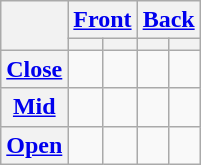<table class="wikitable" style=text-align:center>
<tr>
<th rowspan="2"></th>
<th colspan="2"><a href='#'>Front</a></th>
<th colspan="2"><a href='#'>Back</a></th>
</tr>
<tr>
<th></th>
<th></th>
<th></th>
<th></th>
</tr>
<tr>
<th><a href='#'>Close</a></th>
<td> <br> </td>
<td> <br> </td>
<td> <br> </td>
<td> <br> </td>
</tr>
<tr>
<th><a href='#'>Mid</a></th>
<td> <br> </td>
<td> <br> </td>
<td></td>
<td> <br> </td>
</tr>
<tr>
<th><a href='#'>Open</a></th>
<td></td>
<td></td>
<td> <br> </td>
<td></td>
</tr>
</table>
